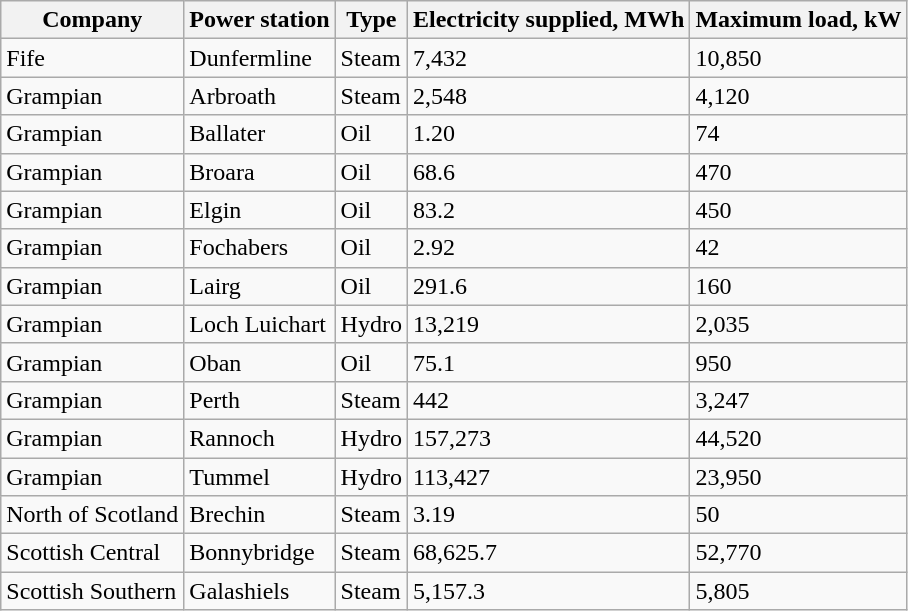<table class="wikitable">
<tr>
<th>Company</th>
<th>Power station</th>
<th>Type</th>
<th>Electricity supplied, MWh</th>
<th>Maximum load, kW</th>
</tr>
<tr>
<td>Fife</td>
<td>Dunfermline</td>
<td>Steam</td>
<td>7,432</td>
<td>10,850</td>
</tr>
<tr>
<td>Grampian</td>
<td>Arbroath</td>
<td>Steam</td>
<td>2,548</td>
<td>4,120</td>
</tr>
<tr>
<td>Grampian</td>
<td>Ballater</td>
<td>Oil</td>
<td>1.20</td>
<td>74</td>
</tr>
<tr>
<td>Grampian</td>
<td>Broara</td>
<td>Oil</td>
<td>68.6</td>
<td>470</td>
</tr>
<tr>
<td>Grampian</td>
<td>Elgin</td>
<td>Oil</td>
<td>83.2</td>
<td>450</td>
</tr>
<tr>
<td>Grampian</td>
<td>Fochabers</td>
<td>Oil</td>
<td>2.92</td>
<td>42</td>
</tr>
<tr>
<td>Grampian</td>
<td>Lairg</td>
<td>Oil</td>
<td>291.6</td>
<td>160</td>
</tr>
<tr>
<td>Grampian</td>
<td>Loch Luichart</td>
<td>Hydro</td>
<td>13,219</td>
<td>2,035</td>
</tr>
<tr>
<td>Grampian</td>
<td>Oban</td>
<td>Oil</td>
<td>75.1</td>
<td>950</td>
</tr>
<tr>
<td>Grampian</td>
<td>Perth</td>
<td>Steam</td>
<td>442</td>
<td>3,247</td>
</tr>
<tr>
<td>Grampian</td>
<td>Rannoch</td>
<td>Hydro</td>
<td>157,273</td>
<td>44,520</td>
</tr>
<tr>
<td>Grampian</td>
<td>Tummel</td>
<td>Hydro</td>
<td>113,427</td>
<td>23,950</td>
</tr>
<tr>
<td>North of Scotland</td>
<td>Brechin</td>
<td>Steam</td>
<td>3.19</td>
<td>50</td>
</tr>
<tr>
<td>Scottish Central</td>
<td>Bonnybridge</td>
<td>Steam</td>
<td>68,625.7</td>
<td>52,770</td>
</tr>
<tr>
<td>Scottish Southern</td>
<td>Galashiels</td>
<td>Steam</td>
<td>5,157.3</td>
<td>5,805</td>
</tr>
</table>
